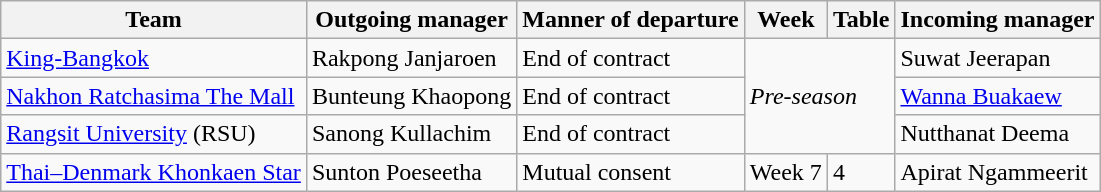<table class="wikitable">
<tr>
<th>Team</th>
<th>Outgoing manager</th>
<th>Manner of departure</th>
<th>Week</th>
<th>Table</th>
<th>Incoming manager</th>
</tr>
<tr>
<td><a href='#'>King-Bangkok</a></td>
<td> Rakpong Janjaroen</td>
<td>End of contract</td>
<td rowspan=3 colspan=2><em>Pre-season</em></td>
<td> Suwat Jeerapan</td>
</tr>
<tr>
<td><a href='#'>Nakhon Ratchasima The Mall</a></td>
<td> Bunteung Khaopong</td>
<td>End of contract</td>
<td> <a href='#'>Wanna Buakaew</a></td>
</tr>
<tr>
<td><a href='#'>Rangsit University</a> (RSU)</td>
<td> Sanong Kullachim</td>
<td>End of contract</td>
<td> Nutthanat Deema</td>
</tr>
<tr>
<td><a href='#'>Thai–Denmark Khonkaen Star</a></td>
<td> Sunton Poeseetha</td>
<td>Mutual consent</td>
<td>Week 7</td>
<td>4</td>
<td> Apirat Ngammeerit</td>
</tr>
</table>
